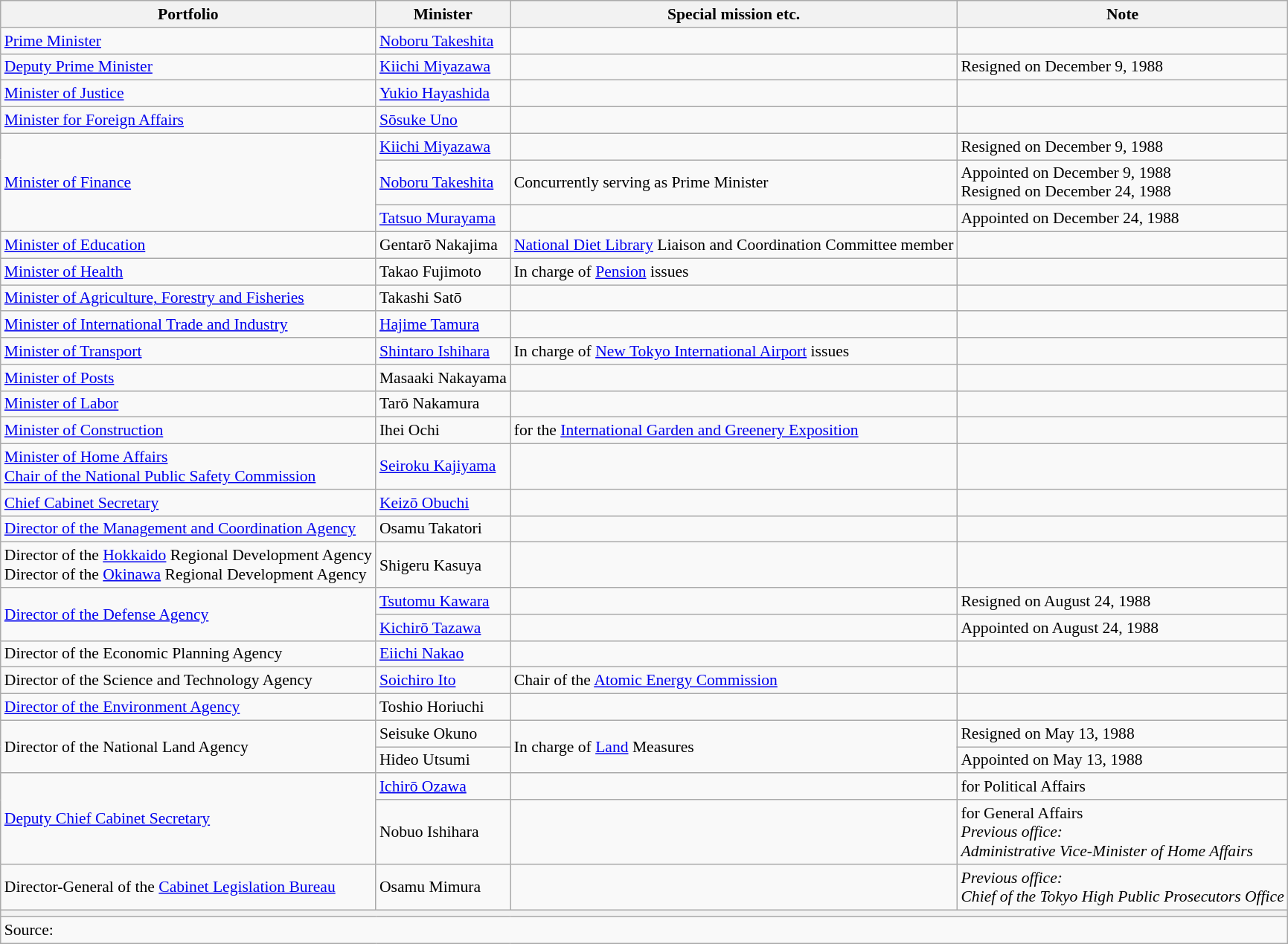<table class="wikitable unsortable" style="font-size: 90%;">
<tr>
<th scope="col">Portfolio</th>
<th scope="col">Minister</th>
<th scope="col">Special mission etc.</th>
<th scope="col">Note</th>
</tr>
<tr>
<td><a href='#'>Prime Minister</a></td>
<td><a href='#'>Noboru Takeshita</a></td>
<td></td>
<td></td>
</tr>
<tr>
<td><a href='#'>Deputy Prime Minister</a></td>
<td><a href='#'>Kiichi Miyazawa</a></td>
<td></td>
<td>Resigned on December 9, 1988</td>
</tr>
<tr>
<td><a href='#'>Minister of Justice</a></td>
<td><a href='#'>Yukio Hayashida</a></td>
<td></td>
<td></td>
</tr>
<tr>
<td><a href='#'>Minister for Foreign Affairs</a></td>
<td><a href='#'>Sōsuke Uno</a></td>
<td></td>
<td></td>
</tr>
<tr>
<td rowspan=3><a href='#'>Minister of Finance</a></td>
<td><a href='#'>Kiichi Miyazawa</a></td>
<td></td>
<td>Resigned on December 9, 1988</td>
</tr>
<tr>
<td><a href='#'>Noboru Takeshita</a></td>
<td>Concurrently serving as Prime Minister</td>
<td>Appointed on December 9, 1988<br>Resigned on December 24, 1988</td>
</tr>
<tr>
<td><a href='#'>Tatsuo Murayama</a></td>
<td></td>
<td>Appointed on December 24, 1988</td>
</tr>
<tr>
<td><a href='#'>Minister of Education</a></td>
<td>Gentarō Nakajima</td>
<td><a href='#'>National Diet Library</a> Liaison and Coordination Committee member</td>
<td></td>
</tr>
<tr>
<td><a href='#'>Minister of Health</a></td>
<td>Takao Fujimoto</td>
<td>In charge of <a href='#'>Pension</a> issues</td>
<td></td>
</tr>
<tr>
<td><a href='#'>Minister of Agriculture, Forestry and Fisheries</a></td>
<td>Takashi Satō</td>
<td></td>
<td></td>
</tr>
<tr>
<td><a href='#'>Minister of International Trade and Industry</a></td>
<td><a href='#'>Hajime Tamura</a></td>
<td></td>
<td></td>
</tr>
<tr>
<td><a href='#'>Minister of Transport</a></td>
<td><a href='#'>Shintaro Ishihara</a></td>
<td>In charge of <a href='#'>New Tokyo International Airport</a> issues</td>
<td></td>
</tr>
<tr>
<td><a href='#'>Minister of Posts</a></td>
<td>Masaaki Nakayama</td>
<td></td>
<td></td>
</tr>
<tr>
<td><a href='#'>Minister of Labor</a></td>
<td>Tarō Nakamura</td>
<td></td>
<td></td>
</tr>
<tr>
<td><a href='#'>Minister of Construction</a></td>
<td>Ihei Ochi</td>
<td>for the <a href='#'>International Garden and Greenery Exposition</a></td>
<td></td>
</tr>
<tr>
<td><a href='#'>Minister of Home Affairs</a><br><a href='#'>Chair of the National Public Safety Commission</a></td>
<td><a href='#'>Seiroku Kajiyama</a></td>
<td></td>
<td></td>
</tr>
<tr>
<td><a href='#'>Chief Cabinet Secretary</a></td>
<td><a href='#'>Keizō Obuchi</a></td>
<td></td>
<td></td>
</tr>
<tr>
<td><a href='#'>Director of the Management and Coordination Agency</a></td>
<td>Osamu Takatori</td>
<td></td>
<td></td>
</tr>
<tr>
<td>Director of the <a href='#'>Hokkaido</a> Regional Development Agency<br>Director of the <a href='#'>Okinawa</a> Regional Development Agency</td>
<td>Shigeru Kasuya</td>
<td></td>
<td></td>
</tr>
<tr>
<td rowspan=2><a href='#'>Director of the Defense Agency</a></td>
<td><a href='#'>Tsutomu Kawara</a></td>
<td></td>
<td>Resigned on August 24, 1988</td>
</tr>
<tr>
<td><a href='#'>Kichirō Tazawa</a></td>
<td></td>
<td>Appointed on August 24, 1988</td>
</tr>
<tr>
<td>Director of the Economic Planning Agency</td>
<td><a href='#'>Eiichi Nakao</a></td>
<td></td>
<td></td>
</tr>
<tr>
<td>Director of the Science and Technology Agency</td>
<td><a href='#'>Soichiro Ito</a></td>
<td>Chair of the <a href='#'>Atomic Energy Commission</a></td>
<td></td>
</tr>
<tr>
<td><a href='#'>Director of the Environment Agency</a></td>
<td>Toshio Horiuchi</td>
<td></td>
<td></td>
</tr>
<tr>
<td rowspan=2>Director of the National Land Agency</td>
<td>Seisuke Okuno</td>
<td rowspan=2>In charge of <a href='#'>Land</a> Measures</td>
<td>Resigned on May 13, 1988</td>
</tr>
<tr>
<td>Hideo Utsumi</td>
<td>Appointed on May 13, 1988</td>
</tr>
<tr>
<td rowspan=2><a href='#'>Deputy Chief Cabinet Secretary</a></td>
<td><a href='#'>Ichirō Ozawa</a></td>
<td></td>
<td>for Political Affairs</td>
</tr>
<tr>
<td>Nobuo Ishihara</td>
<td></td>
<td>for General Affairs<br><em>Previous office:<br>Administrative Vice-Minister of Home Affairs</em></td>
</tr>
<tr>
<td>Director-General of the <a href='#'>Cabinet Legislation Bureau</a></td>
<td>Osamu Mimura</td>
<td></td>
<td><em>Previous office:<br>Chief of the Tokyo High Public Prosecutors Office</em></td>
</tr>
<tr>
<th colspan="4"></th>
</tr>
<tr>
<td colspan="4">Source:</td>
</tr>
</table>
